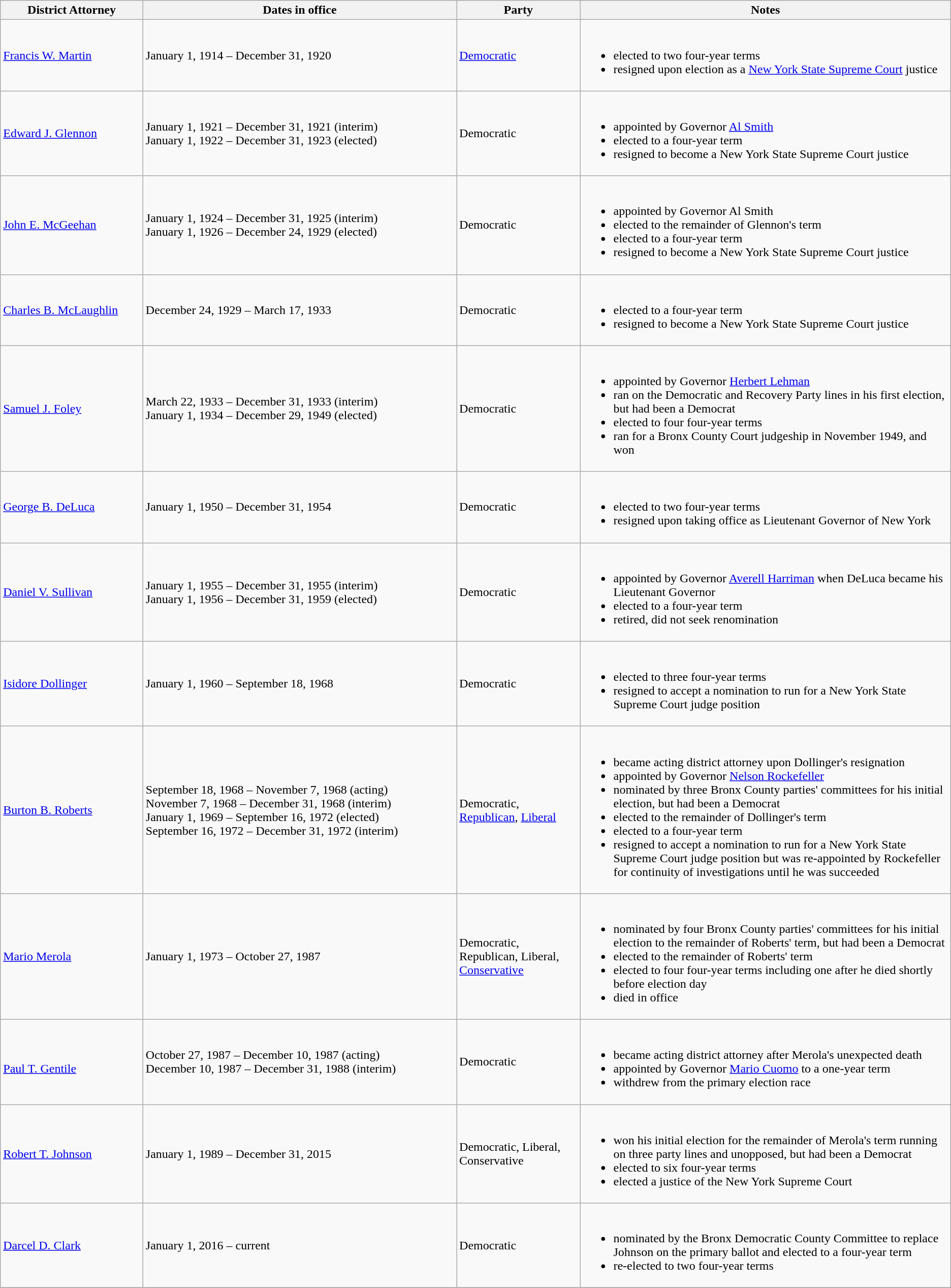<table class="wikitable">
<tr>
<th width = "15%">District Attorney</th>
<th width = "33%">Dates in office</th>
<th>Party</th>
<th>Notes</th>
</tr>
<tr>
<td><a href='#'>Francis W. Martin</a></td>
<td>January 1, 1914 – December 31, 1920</td>
<td><a href='#'>Democratic</a></td>
<td><br><ul><li>elected to two four-year terms</li><li>resigned upon election as a <a href='#'>New York State Supreme Court</a> justice</li></ul></td>
</tr>
<tr>
<td><a href='#'>Edward J. Glennon</a></td>
<td>January 1, 1921 – December 31, 1921 (interim)<br>January 1, 1922 – December 31, 1923 (elected)</td>
<td>Democratic</td>
<td><br><ul><li>appointed by Governor <a href='#'>Al Smith</a></li><li>elected to a four-year term</li><li>resigned to become a New York State Supreme Court justice</li></ul></td>
</tr>
<tr>
<td><a href='#'>John E. McGeehan</a></td>
<td>January 1, 1924 – December 31, 1925 (interim)<br>January 1, 1926 – December 24, 1929 (elected)</td>
<td>Democratic</td>
<td><br><ul><li>appointed by Governor Al Smith</li><li>elected to the remainder of Glennon's term</li><li>elected to a four-year term</li><li>resigned to become a New York State Supreme Court justice</li></ul></td>
</tr>
<tr>
<td><a href='#'>Charles B. McLaughlin</a></td>
<td>December 24, 1929 – March 17, 1933</td>
<td>Democratic</td>
<td><br><ul><li>elected to a four-year term</li><li>resigned to become a New York State Supreme Court justice</li></ul></td>
</tr>
<tr>
<td><a href='#'>Samuel J. Foley</a></td>
<td>March 22, 1933 – December 31, 1933 (interim)<br>January 1, 1934 – December 29, 1949 (elected)</td>
<td>Democratic</td>
<td><br><ul><li>appointed by Governor <a href='#'>Herbert Lehman</a></li><li>ran on the Democratic and Recovery Party lines in his first election, but had been a Democrat</li><li>elected to four four-year terms</li><li>ran for a Bronx County Court judgeship in November 1949, and won</li></ul></td>
</tr>
<tr>
<td><a href='#'>George B. DeLuca</a></td>
<td>January 1, 1950 – December 31, 1954</td>
<td>Democratic</td>
<td><br><ul><li>elected to two four-year terms</li><li>resigned upon taking office as Lieutenant Governor of New York</li></ul></td>
</tr>
<tr>
<td><a href='#'>Daniel V. Sullivan</a></td>
<td>January 1, 1955 – December 31, 1955 (interim)<br>January 1, 1956 – December 31, 1959 (elected)</td>
<td>Democratic</td>
<td><br><ul><li>appointed by Governor <a href='#'>Averell Harriman</a> when DeLuca became his Lieutenant Governor</li><li>elected to a four-year term</li><li>retired, did not seek renomination</li></ul></td>
</tr>
<tr>
<td><a href='#'>Isidore Dollinger</a></td>
<td>January 1, 1960 – September 18, 1968</td>
<td>Democratic</td>
<td><br><ul><li>elected to three four-year terms</li><li>resigned to accept a nomination to run for a New York State Supreme Court judge position</li></ul></td>
</tr>
<tr>
<td><a href='#'>Burton B. Roberts</a></td>
<td>September 18, 1968 – November 7, 1968 (acting)<br>November 7, 1968 – December 31, 1968 (interim)<br>January 1, 1969 – September 16, 1972 (elected)<br>September 16, 1972 – December 31, 1972 (interim)</td>
<td>Democratic, <a href='#'>Republican</a>, <a href='#'>Liberal</a></td>
<td><br><ul><li>became acting district attorney upon Dollinger's resignation</li><li>appointed by Governor <a href='#'>Nelson Rockefeller</a></li><li>nominated by three Bronx County parties' committees for his initial election, but had been a Democrat</li><li>elected to the remainder of Dollinger's term</li><li>elected to a four-year term</li><li>resigned to accept a nomination to run for a New York State Supreme Court judge position but was re-appointed by Rockefeller for continuity of investigations until he was succeeded</li></ul></td>
</tr>
<tr>
<td><a href='#'>Mario Merola</a></td>
<td>January 1, 1973 – October 27, 1987</td>
<td>Democratic, Republican, Liberal, <a href='#'>Conservative</a></td>
<td><br><ul><li>nominated by four Bronx County parties' committees for his initial election to the remainder of Roberts' term, but had been a Democrat</li><li>elected to the remainder of Roberts' term</li><li>elected to four four-year terms including one after he died shortly before election day</li><li>died in office</li></ul></td>
</tr>
<tr>
<td><br><a href='#'>Paul T. Gentile</a></td>
<td>October 27, 1987 – December 10, 1987 (acting)<br>December 10, 1987 – December 31, 1988 (interim)</td>
<td>Democratic</td>
<td><br><ul><li>became acting district attorney after Merola's unexpected death</li><li>appointed by Governor <a href='#'>Mario Cuomo</a> to a one-year term</li><li>withdrew from the primary election race</li></ul></td>
</tr>
<tr>
<td><a href='#'>Robert T. Johnson</a></td>
<td>January 1, 1989 – December 31, 2015</td>
<td>Democratic, Liberal, Conservative</td>
<td><br><ul><li>won his initial election for the remainder of Merola's term running on three party lines and unopposed, but had been a Democrat</li><li>elected to six four-year terms</li><li>elected a justice of the New York Supreme Court</li></ul></td>
</tr>
<tr>
<td><a href='#'>Darcel D. Clark</a></td>
<td>January 1, 2016 – current</td>
<td>Democratic</td>
<td><br><ul><li>nominated by the Bronx Democratic County Committee to replace Johnson on the primary ballot and elected to a four-year term</li><li>re-elected to two four-year terms</li></ul></td>
</tr>
<tr>
</tr>
</table>
